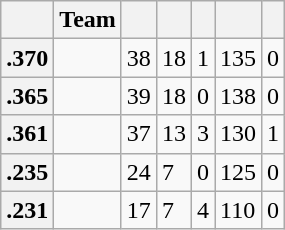<table class="wikitable sortable">
<tr>
<th></th>
<th class="unsortable">Team</th>
<th></th>
<th></th>
<th></th>
<th></th>
<th></th>
</tr>
<tr>
<th>.370</th>
<td></td>
<td>38</td>
<td>18</td>
<td>1</td>
<td>135</td>
<td>0</td>
</tr>
<tr>
<th>.365</th>
<td></td>
<td>39</td>
<td>18</td>
<td>0</td>
<td>138</td>
<td>0</td>
</tr>
<tr>
<th>.361</th>
<td></td>
<td>37</td>
<td>13</td>
<td>3</td>
<td>130</td>
<td>1</td>
</tr>
<tr>
<th>.235</th>
<td></td>
<td>24</td>
<td>7</td>
<td>0</td>
<td>125</td>
<td>0</td>
</tr>
<tr>
<th>.231</th>
<td></td>
<td>17</td>
<td>7</td>
<td>4</td>
<td>110</td>
<td>0</td>
</tr>
</table>
